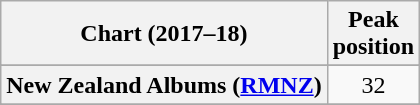<table class="wikitable sortable plainrowheaders" style="text-align:center">
<tr>
<th scope="col">Chart (2017–18)</th>
<th scope="col">Peak<br> position</th>
</tr>
<tr>
</tr>
<tr>
</tr>
<tr>
</tr>
<tr>
</tr>
<tr>
</tr>
<tr>
</tr>
<tr>
</tr>
<tr>
</tr>
<tr>
</tr>
<tr>
<th scope="row">New Zealand Albums (<a href='#'>RMNZ</a>)</th>
<td>32</td>
</tr>
<tr>
</tr>
<tr>
</tr>
<tr>
</tr>
<tr>
</tr>
<tr>
</tr>
<tr>
</tr>
<tr>
</tr>
<tr>
</tr>
<tr>
</tr>
<tr>
</tr>
</table>
